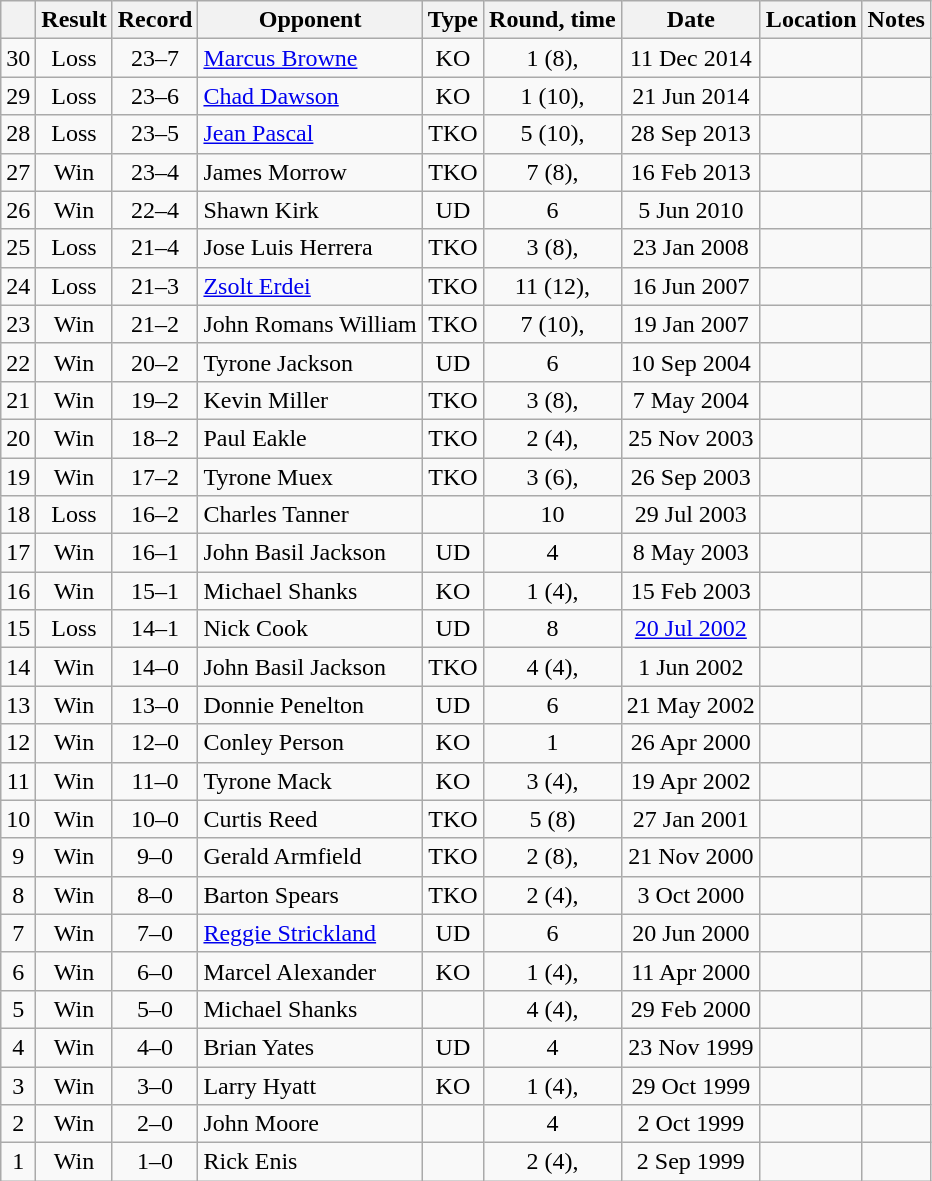<table class="wikitable" style="text-align:center">
<tr>
<th></th>
<th>Result</th>
<th>Record</th>
<th>Opponent</th>
<th>Type</th>
<th>Round, time</th>
<th>Date</th>
<th>Location</th>
<th>Notes</th>
</tr>
<tr>
<td>30</td>
<td>Loss</td>
<td>23–7</td>
<td style="text-align:left;"><a href='#'>Marcus Browne</a></td>
<td>KO</td>
<td>1 (8), </td>
<td>11 Dec 2014</td>
<td style="text-align:left;"></td>
<td></td>
</tr>
<tr>
<td>29</td>
<td>Loss</td>
<td>23–6</td>
<td style="text-align:left;"><a href='#'>Chad Dawson</a></td>
<td>KO</td>
<td>1 (10), </td>
<td>21 Jun 2014</td>
<td style="text-align:left;"></td>
<td></td>
</tr>
<tr>
<td>28</td>
<td>Loss</td>
<td>23–5</td>
<td style="text-align:left;"><a href='#'>Jean Pascal</a></td>
<td>TKO</td>
<td>5 (10), </td>
<td>28 Sep 2013</td>
<td style="text-align:left;"></td>
<td></td>
</tr>
<tr>
<td>27</td>
<td>Win</td>
<td>23–4</td>
<td style="text-align:left;">James Morrow</td>
<td>TKO</td>
<td>7 (8), </td>
<td>16 Feb 2013</td>
<td style="text-align:left;"></td>
<td></td>
</tr>
<tr>
<td>26</td>
<td>Win</td>
<td>22–4</td>
<td style="text-align:left;">Shawn Kirk</td>
<td>UD</td>
<td>6</td>
<td>5 Jun 2010</td>
<td style="text-align:left;"></td>
<td></td>
</tr>
<tr>
<td>25</td>
<td>Loss</td>
<td>21–4</td>
<td style="text-align:left;">Jose Luis Herrera</td>
<td>TKO</td>
<td>3 (8), </td>
<td>23 Jan 2008</td>
<td style="text-align:left;"></td>
<td></td>
</tr>
<tr>
<td>24</td>
<td>Loss</td>
<td>21–3</td>
<td style="text-align:left;"><a href='#'>Zsolt Erdei</a></td>
<td>TKO</td>
<td>11 (12), </td>
<td>16 Jun 2007</td>
<td style="text-align:left;"></td>
<td style="text-align:left;"></td>
</tr>
<tr>
<td>23</td>
<td>Win</td>
<td>21–2</td>
<td style="text-align:left;">John Romans William</td>
<td>TKO</td>
<td>7 (10), </td>
<td>19 Jan 2007</td>
<td style="text-align:left;"></td>
<td style="text-align:left;"></td>
</tr>
<tr>
<td>22</td>
<td>Win</td>
<td>20–2</td>
<td style="text-align:left;">Tyrone Jackson</td>
<td>UD</td>
<td>6</td>
<td>10 Sep 2004</td>
<td style="text-align:left;"></td>
<td></td>
</tr>
<tr>
<td>21</td>
<td>Win</td>
<td>19–2</td>
<td style="text-align:left;">Kevin Miller</td>
<td>TKO</td>
<td>3 (8), </td>
<td>7 May 2004</td>
<td style="text-align:left;"></td>
<td style="text-align:left;"></td>
</tr>
<tr>
<td>20</td>
<td>Win</td>
<td>18–2</td>
<td style="text-align:left;">Paul Eakle</td>
<td>TKO</td>
<td>2 (4), </td>
<td>25 Nov 2003</td>
<td style="text-align:left;"></td>
<td></td>
</tr>
<tr>
<td>19</td>
<td>Win</td>
<td>17–2</td>
<td style="text-align:left;">Tyrone Muex</td>
<td>TKO</td>
<td>3 (6), </td>
<td>26 Sep 2003</td>
<td style="text-align:left;"></td>
<td></td>
</tr>
<tr>
<td>18</td>
<td>Loss</td>
<td>16–2</td>
<td style="text-align:left;">Charles Tanner</td>
<td></td>
<td>10</td>
<td>29 Jul 2003</td>
<td style="text-align:left;"></td>
<td></td>
</tr>
<tr>
<td>17</td>
<td>Win</td>
<td>16–1</td>
<td style="text-align:left;">John Basil Jackson</td>
<td>UD</td>
<td>4</td>
<td>8 May 2003</td>
<td style="text-align:left;"></td>
<td></td>
</tr>
<tr>
<td>16</td>
<td>Win</td>
<td>15–1</td>
<td style="text-align:left;">Michael Shanks</td>
<td>KO</td>
<td>1 (4), </td>
<td>15 Feb 2003</td>
<td style="text-align:left;"></td>
<td></td>
</tr>
<tr>
<td>15</td>
<td>Loss</td>
<td>14–1</td>
<td style="text-align:left;">Nick Cook</td>
<td>UD</td>
<td>8</td>
<td><a href='#'>20 Jul 2002</a></td>
<td style="text-align:left;"></td>
<td style="text-align:left;"></td>
</tr>
<tr>
<td>14</td>
<td>Win</td>
<td>14–0</td>
<td style="text-align:left;">John Basil Jackson</td>
<td>TKO</td>
<td>4 (4), </td>
<td>1 Jun 2002</td>
<td style="text-align:left;"></td>
<td></td>
</tr>
<tr>
<td>13</td>
<td>Win</td>
<td>13–0</td>
<td style="text-align:left;">Donnie Penelton</td>
<td>UD</td>
<td>6</td>
<td>21 May 2002</td>
<td style="text-align:left;"></td>
<td></td>
</tr>
<tr>
<td>12</td>
<td>Win</td>
<td>12–0</td>
<td style="text-align:left;">Conley Person</td>
<td>KO</td>
<td>1</td>
<td>26 Apr 2000</td>
<td style="text-align:left;"></td>
<td></td>
</tr>
<tr>
<td>11</td>
<td>Win</td>
<td>11–0</td>
<td style="text-align:left;">Tyrone Mack</td>
<td>KO</td>
<td>3 (4), </td>
<td>19 Apr 2002</td>
<td style="text-align:left;"></td>
<td></td>
</tr>
<tr>
<td>10</td>
<td>Win</td>
<td>10–0</td>
<td style="text-align:left;">Curtis Reed</td>
<td>TKO</td>
<td>5 (8)</td>
<td>27 Jan 2001</td>
<td style="text-align:left;"></td>
<td></td>
</tr>
<tr>
<td>9</td>
<td>Win</td>
<td>9–0</td>
<td style="text-align:left;">Gerald Armfield</td>
<td>TKO</td>
<td>2 (8), </td>
<td>21 Nov 2000</td>
<td style="text-align:left;"></td>
<td></td>
</tr>
<tr>
<td>8</td>
<td>Win</td>
<td>8–0</td>
<td style="text-align:left;">Barton Spears</td>
<td>TKO</td>
<td>2 (4), </td>
<td>3 Oct 2000</td>
<td style="text-align:left;"></td>
<td></td>
</tr>
<tr>
<td>7</td>
<td>Win</td>
<td>7–0</td>
<td style="text-align:left;"><a href='#'>Reggie Strickland</a></td>
<td>UD</td>
<td>6</td>
<td>20 Jun 2000</td>
<td style="text-align:left;"></td>
<td></td>
</tr>
<tr>
<td>6</td>
<td>Win</td>
<td>6–0</td>
<td style="text-align:left;">Marcel Alexander</td>
<td>KO</td>
<td>1 (4), </td>
<td>11 Apr 2000</td>
<td style="text-align:left;"></td>
<td></td>
</tr>
<tr>
<td>5</td>
<td>Win</td>
<td>5–0</td>
<td style="text-align:left;">Michael Shanks</td>
<td></td>
<td>4 (4), </td>
<td>29 Feb 2000</td>
<td style="text-align:left;"></td>
<td></td>
</tr>
<tr>
<td>4</td>
<td>Win</td>
<td>4–0</td>
<td style="text-align:left;">Brian Yates</td>
<td>UD</td>
<td>4</td>
<td>23 Nov 1999</td>
<td style="text-align:left;"></td>
<td></td>
</tr>
<tr>
<td>3</td>
<td>Win</td>
<td>3–0</td>
<td style="text-align:left;">Larry Hyatt</td>
<td>KO</td>
<td>1 (4), </td>
<td>29 Oct 1999</td>
<td style="text-align:left;"></td>
<td></td>
</tr>
<tr>
<td>2</td>
<td>Win</td>
<td>2–0</td>
<td style="text-align:left;">John Moore</td>
<td></td>
<td>4</td>
<td>2 Oct 1999</td>
<td style="text-align:left;"></td>
<td></td>
</tr>
<tr>
<td>1</td>
<td>Win</td>
<td>1–0</td>
<td style="text-align:left;">Rick Enis</td>
<td></td>
<td>2 (4), </td>
<td>2 Sep 1999</td>
<td style="text-align:left;"></td>
<td></td>
</tr>
</table>
